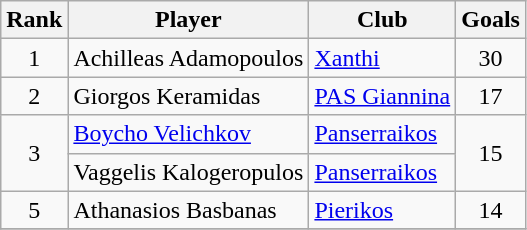<table class="wikitable" style="text-align:center">
<tr>
<th>Rank</th>
<th>Player</th>
<th>Club</th>
<th>Goals</th>
</tr>
<tr>
<td>1</td>
<td align="left"> Achilleas Adamopoulos</td>
<td align="left"><a href='#'>Xanthi</a></td>
<td>30</td>
</tr>
<tr>
<td>2</td>
<td align="left"> Giorgos Keramidas</td>
<td align="left"><a href='#'>PAS Giannina</a></td>
<td>17</td>
</tr>
<tr>
<td rowspan="2">3</td>
<td align="left"> <a href='#'>Boycho Velichkov</a></td>
<td align="left"><a href='#'>Panserraikos</a></td>
<td rowspan="2">15</td>
</tr>
<tr>
<td align="left"> Vaggelis Kalogeropulos</td>
<td align="left"><a href='#'>Panserraikos</a></td>
</tr>
<tr>
<td>5</td>
<td align="left"> Athanasios Basbanas</td>
<td align="left"><a href='#'>Pierikos</a></td>
<td>14</td>
</tr>
<tr>
</tr>
</table>
